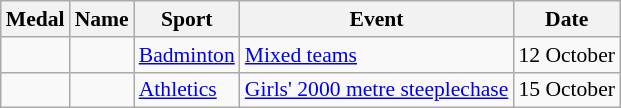<table class="wikitable sortable" style="font-size:90%">
<tr>
<th>Medal</th>
<th>Name</th>
<th>Sport</th>
<th>Event</th>
<th>Date</th>
</tr>
<tr>
<td></td>
<td><em></em></td>
<td><a href='#'>Badminton</a></td>
<td><a href='#'>Mixed teams</a></td>
<td>12 October</td>
</tr>
<tr>
<td></td>
<td></td>
<td><a href='#'>Athletics</a></td>
<td><a href='#'>Girls' 2000 metre steeplechase</a></td>
<td>15 October</td>
</tr>
</table>
